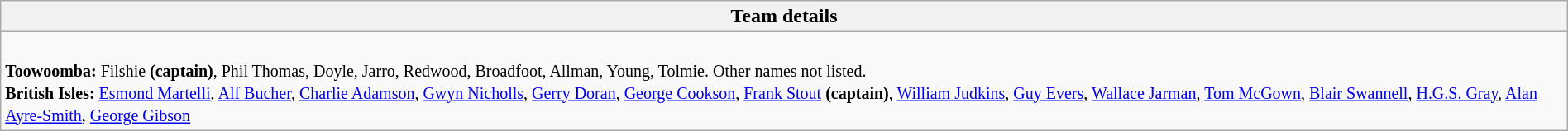<table class="wikitable collapsible collapsed" style="width:100%">
<tr>
<th>Team details</th>
</tr>
<tr>
<td><br><small><strong>Toowoomba:</strong> Filshie <strong>(captain)</strong>, Phil Thomas, Doyle, Jarro, Redwood, Broadfoot, Allman, Young, Tolmie. Other names not listed.</small>
<br>
<small><strong>British Isles:</strong> <a href='#'>Esmond Martelli</a>, <a href='#'>Alf Bucher</a>, <a href='#'>Charlie Adamson</a>, <a href='#'>Gwyn Nicholls</a>, <a href='#'>Gerry Doran</a>, <a href='#'>George Cookson</a>, <a href='#'>Frank Stout</a> <strong>(captain)</strong>, <a href='#'>William Judkins</a>, <a href='#'>Guy Evers</a>, <a href='#'>Wallace Jarman</a>, <a href='#'>Tom McGown</a>, <a href='#'>Blair Swannell</a>, <a href='#'>H.G.S. Gray</a>, <a href='#'>Alan Ayre-Smith</a>, <a href='#'>George Gibson</a></small></td>
</tr>
</table>
